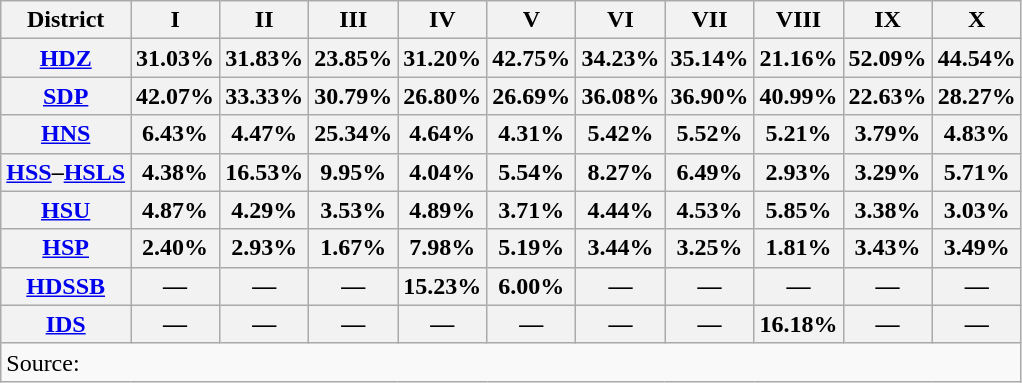<table class=wikitable style=text-align:right>
<tr>
<th>District</th>
<th>I</th>
<th>II</th>
<th>III</th>
<th>IV</th>
<th>V</th>
<th>VI</th>
<th>VII</th>
<th>VIII</th>
<th>IX</th>
<th>X</th>
</tr>
<tr>
<th><a href='#'>HDZ</a></th>
<th>31.03%</th>
<th>31.83%</th>
<th>23.85%</th>
<th>31.20%</th>
<th>42.75%</th>
<th>34.23%</th>
<th>35.14%</th>
<th>21.16%</th>
<th>52.09%</th>
<th>44.54%</th>
</tr>
<tr>
<th><a href='#'>SDP</a></th>
<th>42.07%</th>
<th>33.33%</th>
<th>30.79%</th>
<th>26.80%</th>
<th>26.69%</th>
<th>36.08%</th>
<th>36.90%</th>
<th>40.99%</th>
<th>22.63%</th>
<th>28.27%</th>
</tr>
<tr>
<th><a href='#'>HNS</a></th>
<th>6.43%</th>
<th>4.47%</th>
<th>25.34%</th>
<th>4.64%</th>
<th>4.31%</th>
<th>5.42%</th>
<th>5.52%</th>
<th>5.21%</th>
<th>3.79%</th>
<th>4.83%</th>
</tr>
<tr>
<th><a href='#'>HSS</a>–<a href='#'>HSLS</a></th>
<th>4.38%</th>
<th>16.53%</th>
<th>9.95%</th>
<th>4.04%</th>
<th>5.54%</th>
<th>8.27%</th>
<th>6.49%</th>
<th>2.93%</th>
<th>3.29%</th>
<th>5.71%</th>
</tr>
<tr>
<th><a href='#'>HSU</a></th>
<th>4.87%</th>
<th>4.29%</th>
<th>3.53%</th>
<th>4.89%</th>
<th>3.71%</th>
<th>4.44%</th>
<th>4.53%</th>
<th>5.85%</th>
<th>3.38%</th>
<th>3.03%</th>
</tr>
<tr>
<th><a href='#'>HSP</a></th>
<th>2.40%</th>
<th>2.93%</th>
<th>1.67%</th>
<th>7.98%</th>
<th>5.19%</th>
<th>3.44%</th>
<th>3.25%</th>
<th>1.81%</th>
<th>3.43%</th>
<th>3.49%</th>
</tr>
<tr>
<th><a href='#'>HDSSB</a></th>
<th>—</th>
<th>—</th>
<th>—</th>
<th>15.23%</th>
<th>6.00%</th>
<th>—</th>
<th>—</th>
<th>—</th>
<th>—</th>
<th>—</th>
</tr>
<tr>
<th><a href='#'>IDS</a></th>
<th>—</th>
<th>—</th>
<th>—</th>
<th>—</th>
<th>—</th>
<th>—</th>
<th>—</th>
<th>16.18%</th>
<th>—</th>
<th>—</th>
</tr>
<tr>
<td colspan=11 align=left>Source:</td>
</tr>
</table>
